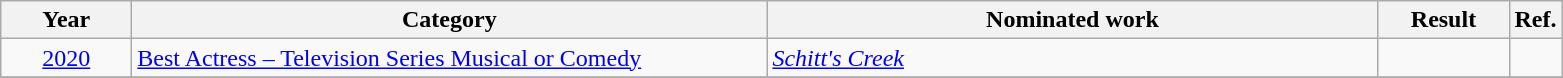<table class=wikitable>
<tr>
<th scope="col" style="width:5em;">Year</th>
<th scope="col" style="width:26em;">Category</th>
<th scope="col" style="width:25em;">Nominated work</th>
<th scope="col" style="width:5em;">Result</th>
<th>Ref.</th>
</tr>
<tr>
<td style="text-align:center;"><a href='#'>2020</a></td>
<td><a href='#'>Best Actress – Television Series Musical or Comedy</a></td>
<td><em><a href='#'>Schitt's Creek</a></em></td>
<td></td>
<td></td>
</tr>
<tr>
</tr>
</table>
